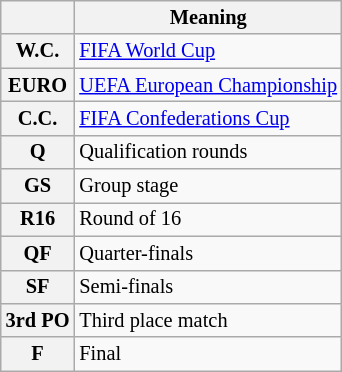<table class="wikitable" style="font-size: 85%">
<tr>
<th></th>
<th>Meaning</th>
</tr>
<tr>
<th>W.C.</th>
<td><a href='#'>FIFA World Cup</a></td>
</tr>
<tr>
<th>EURO</th>
<td><a href='#'>UEFA European Championship</a></td>
</tr>
<tr>
<th>C.C.</th>
<td><a href='#'>FIFA Confederations Cup</a></td>
</tr>
<tr>
<th>Q</th>
<td>Qualification rounds</td>
</tr>
<tr>
<th>GS</th>
<td>Group stage</td>
</tr>
<tr>
<th>R16</th>
<td>Round of 16</td>
</tr>
<tr>
<th>QF</th>
<td>Quarter-finals</td>
</tr>
<tr>
<th>SF</th>
<td>Semi-finals</td>
</tr>
<tr>
<th>3rd PO</th>
<td>Third place match</td>
</tr>
<tr>
<th>F</th>
<td>Final</td>
</tr>
</table>
